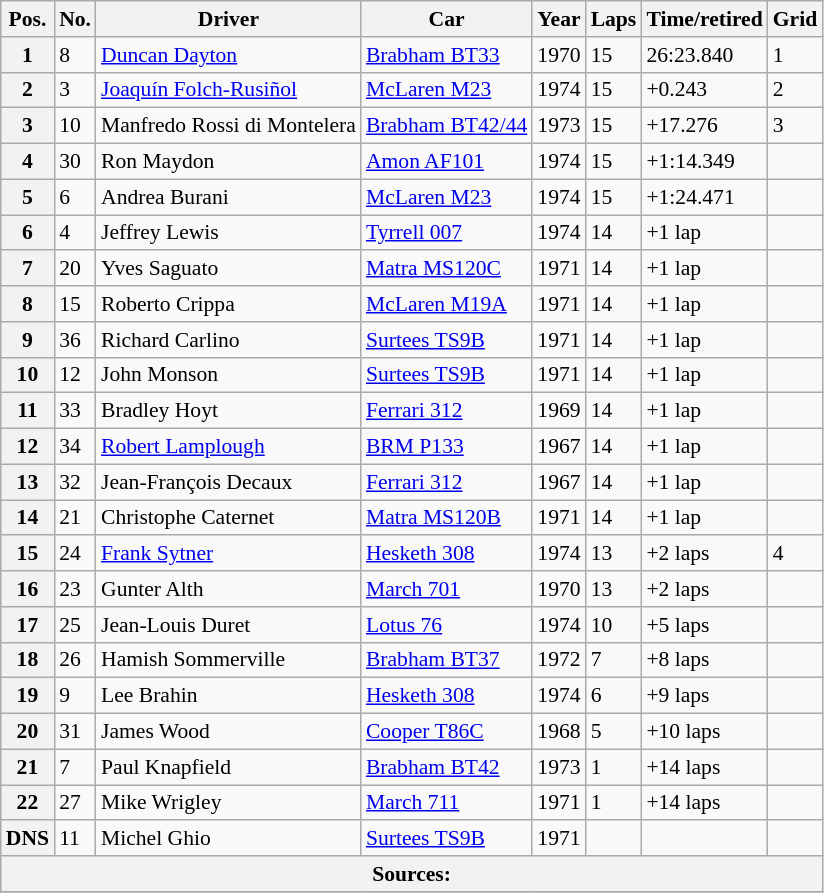<table class="wikitable" style="font-size:90%">
<tr>
<th>Pos.</th>
<th>No.</th>
<th>Driver</th>
<th>Car</th>
<th>Year</th>
<th>Laps</th>
<th>Time/retired</th>
<th>Grid</th>
</tr>
<tr>
<th>1</th>
<td>8</td>
<td> <a href='#'>Duncan Dayton</a></td>
<td><a href='#'>Brabham BT33</a></td>
<td>1970</td>
<td>15</td>
<td>26:23.840</td>
<td>1</td>
</tr>
<tr>
<th>2</th>
<td>3</td>
<td> <a href='#'>Joaquín Folch-Rusiñol</a></td>
<td><a href='#'>McLaren M23</a></td>
<td>1974</td>
<td>15</td>
<td>+0.243</td>
<td>2</td>
</tr>
<tr>
<th>3</th>
<td>10</td>
<td> Manfredo Rossi di Montelera</td>
<td><a href='#'>Brabham BT42/44</a></td>
<td>1973</td>
<td>15</td>
<td>+17.276</td>
<td>3</td>
</tr>
<tr>
<th>4</th>
<td>30</td>
<td> Ron Maydon</td>
<td><a href='#'>Amon AF101</a></td>
<td>1974</td>
<td>15</td>
<td>+1:14.349</td>
<td></td>
</tr>
<tr>
<th>5</th>
<td>6</td>
<td> Andrea Burani</td>
<td><a href='#'>McLaren M23</a></td>
<td>1974</td>
<td>15</td>
<td>+1:24.471</td>
<td></td>
</tr>
<tr>
<th>6</th>
<td>4</td>
<td> Jeffrey Lewis</td>
<td><a href='#'>Tyrrell 007</a></td>
<td>1974</td>
<td>14</td>
<td>+1 lap</td>
<td></td>
</tr>
<tr>
<th>7</th>
<td>20</td>
<td> Yves Saguato</td>
<td><a href='#'>Matra MS120C</a></td>
<td>1971</td>
<td>14</td>
<td>+1 lap</td>
<td></td>
</tr>
<tr>
<th>8</th>
<td>15</td>
<td> Roberto Crippa</td>
<td><a href='#'>McLaren M19A</a></td>
<td>1971</td>
<td>14</td>
<td>+1 lap</td>
<td></td>
</tr>
<tr>
<th>9</th>
<td>36</td>
<td> Richard Carlino</td>
<td><a href='#'>Surtees TS9B</a></td>
<td>1971</td>
<td>14</td>
<td>+1 lap</td>
<td></td>
</tr>
<tr>
<th>10</th>
<td>12</td>
<td> John Monson</td>
<td><a href='#'>Surtees TS9B</a></td>
<td>1971</td>
<td>14</td>
<td>+1 lap</td>
<td></td>
</tr>
<tr>
<th>11</th>
<td>33</td>
<td> Bradley Hoyt</td>
<td><a href='#'>Ferrari 312</a></td>
<td>1969</td>
<td>14</td>
<td>+1 lap</td>
<td></td>
</tr>
<tr>
<th>12</th>
<td>34</td>
<td> <a href='#'>Robert Lamplough</a></td>
<td><a href='#'>BRM P133</a></td>
<td>1967</td>
<td>14</td>
<td>+1 lap</td>
<td></td>
</tr>
<tr>
<th>13</th>
<td>32</td>
<td> Jean-François Decaux</td>
<td><a href='#'>Ferrari 312</a></td>
<td>1967</td>
<td>14</td>
<td>+1 lap</td>
<td></td>
</tr>
<tr>
<th>14</th>
<td>21</td>
<td> Christophe Caternet</td>
<td><a href='#'>Matra MS120B</a></td>
<td>1971</td>
<td>14</td>
<td>+1 lap</td>
<td></td>
</tr>
<tr>
<th>15</th>
<td>24</td>
<td> <a href='#'>Frank Sytner</a></td>
<td><a href='#'>Hesketh 308</a></td>
<td>1974</td>
<td>13</td>
<td>+2 laps</td>
<td>4</td>
</tr>
<tr>
<th>16</th>
<td>23</td>
<td> Gunter Alth</td>
<td><a href='#'>March 701</a></td>
<td>1970</td>
<td>13</td>
<td>+2 laps</td>
<td></td>
</tr>
<tr>
<th>17</th>
<td>25</td>
<td> Jean-Louis Duret</td>
<td><a href='#'>Lotus 76</a></td>
<td>1974</td>
<td>10</td>
<td>+5 laps</td>
<td></td>
</tr>
<tr>
<th>18</th>
<td>26</td>
<td> Hamish Sommerville</td>
<td><a href='#'>Brabham BT37</a></td>
<td>1972</td>
<td>7</td>
<td>+8 laps</td>
<td></td>
</tr>
<tr>
<th>19</th>
<td>9</td>
<td> Lee Brahin</td>
<td><a href='#'>Hesketh 308</a></td>
<td>1974</td>
<td>6</td>
<td>+9 laps</td>
<td></td>
</tr>
<tr>
<th>20</th>
<td>31</td>
<td> James Wood</td>
<td><a href='#'>Cooper T86C</a></td>
<td>1968</td>
<td>5</td>
<td>+10 laps</td>
<td></td>
</tr>
<tr>
<th>21</th>
<td>7</td>
<td> Paul Knapfield</td>
<td><a href='#'>Brabham BT42</a></td>
<td>1973</td>
<td>1</td>
<td>+14 laps</td>
<td></td>
</tr>
<tr>
<th>22</th>
<td>27</td>
<td> Mike Wrigley</td>
<td><a href='#'>March 711</a></td>
<td>1971</td>
<td>1</td>
<td>+14 laps</td>
<td></td>
</tr>
<tr>
<th>DNS</th>
<td>11</td>
<td> Michel Ghio</td>
<td><a href='#'>Surtees TS9B</a></td>
<td>1971</td>
<td></td>
<td></td>
<td></td>
</tr>
<tr style="background-color:#E5E4E2" align="center">
<th colspan=8>Sources:</th>
</tr>
<tr>
</tr>
</table>
